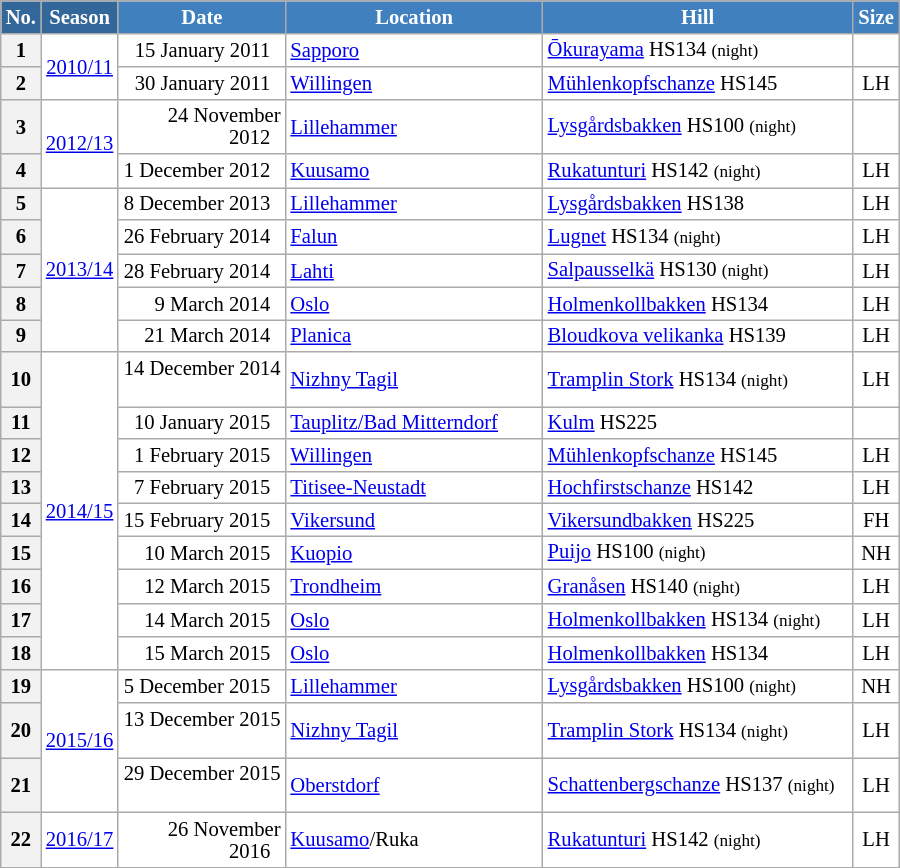<table class="wikitable sortable" style="font-size:86%; line-height:15px; text-align:left; border:grey solid 1px; border-collapse:collapse; background:#ffffff;">
<tr style="background:#efefef;">
<th style="background-color:#369; color:white; width:10px;">No.</th>
<th style="background-color:#369; color:white;  width:30px;">Season</th>
<th style="background-color:#4180be; color:white; width:105px;">Date</th>
<th style="background-color:#4180be; color:white; width:165px;">Location</th>
<th style="background-color:#4180be; color:white; width:200px;">Hill</th>
<th style="background-color:#4180be; color:white; width:25px;">Size</th>
</tr>
<tr>
<th scope=row style="text-align:center;">1</th>
<td rowspan=2 align=center><a href='#'>2010/11</a></td>
<td align=right>15 January 2011  </td>
<td> <a href='#'>Sapporo</a></td>
<td><a href='#'>Ōkurayama</a> HS134 <small>(night)</small></td>
<td align=center></td>
</tr>
<tr>
<th scope=row style="text-align:center;">2</th>
<td align=right>30 January 2011  </td>
<td> <a href='#'>Willingen</a></td>
<td><a href='#'>Mühlenkopfschanze</a> HS145</td>
<td align=center>LH</td>
</tr>
<tr>
<th scope=row style="text-align:center;">3</th>
<td rowspan=2 align=center><a href='#'>2012/13</a></td>
<td align=right>24 November 2012  </td>
<td> <a href='#'>Lillehammer</a></td>
<td><a href='#'>Lysgårdsbakken</a> HS100 <small>(night)</small></td>
<td align=center></td>
</tr>
<tr>
<th scope=row style="text-align:center;">4</th>
<td align=right>1 December 2012  </td>
<td> <a href='#'>Kuusamo</a></td>
<td><a href='#'>Rukatunturi</a> HS142 <small>(night)</small></td>
<td align=center>LH</td>
</tr>
<tr>
<th scope=row style="text-align:center;">5</th>
<td rowspan=5 align=center><a href='#'>2013/14</a></td>
<td align=right>8 December 2013  </td>
<td> <a href='#'>Lillehammer</a></td>
<td><a href='#'>Lysgårdsbakken</a> HS138</td>
<td align=center>LH</td>
</tr>
<tr>
<th scope=row style="text-align:center;">6</th>
<td align=right>26 February 2014  </td>
<td> <a href='#'>Falun</a></td>
<td><a href='#'>Lugnet</a> HS134 <small>(night)</small></td>
<td align=center>LH</td>
</tr>
<tr>
<th scope=row style="text-align:center;">7</th>
<td align=right>28 February 2014  </td>
<td> <a href='#'>Lahti</a></td>
<td><a href='#'>Salpausselkä</a> HS130 <small>(night)</small></td>
<td align=center>LH</td>
</tr>
<tr>
<th scope=row style="text-align:center;">8</th>
<td align=right>9 March 2014  </td>
<td> <a href='#'>Oslo</a></td>
<td><a href='#'>Holmenkollbakken</a> HS134</td>
<td align=center>LH</td>
</tr>
<tr>
<th scope=row style="text-align:center;">9</th>
<td align=right>21 March 2014  </td>
<td> <a href='#'>Planica</a></td>
<td><a href='#'>Bloudkova velikanka</a> HS139</td>
<td align=center>LH</td>
</tr>
<tr>
<th scope=row style="text-align:center;">10</th>
<td rowspan=9 align=center><a href='#'>2014/15</a></td>
<td align=right>14 December 2014  </td>
<td> <a href='#'>Nizhny Tagil</a></td>
<td><a href='#'>Tramplin Stork</a> HS134 <small>(night)</small></td>
<td align=center>LH</td>
</tr>
<tr>
<th scope=row style="text-align:center;">11</th>
<td align=right>10 January 2015  </td>
<td> <a href='#'>Tauplitz/Bad Mitterndorf</a></td>
<td><a href='#'>Kulm</a> HS225</td>
<td align=center></td>
</tr>
<tr>
<th scope=row style="text-align:center;">12</th>
<td align=right>1 February 2015  </td>
<td> <a href='#'>Willingen</a></td>
<td><a href='#'>Mühlenkopfschanze</a> HS145</td>
<td align=center>LH</td>
</tr>
<tr>
<th scope=row style="text-align:center;">13</th>
<td align=right>7 February 2015  </td>
<td> <a href='#'>Titisee-Neustadt</a></td>
<td><a href='#'>Hochfirstschanze</a> HS142</td>
<td align=center>LH</td>
</tr>
<tr>
<th scope=row style="text-align:center;">14</th>
<td align=right>15 February 2015  </td>
<td> <a href='#'>Vikersund</a></td>
<td><a href='#'>Vikersundbakken</a> HS225</td>
<td align=center>FH</td>
</tr>
<tr>
<th scope=row style="text-align:center;">15</th>
<td align=right>10 March 2015  </td>
<td> <a href='#'>Kuopio</a></td>
<td><a href='#'>Puijo</a> HS100 <small>(night)</small></td>
<td align=center>NH</td>
</tr>
<tr>
<th scope=row style="text-align:center;">16</th>
<td align=right>12 March 2015  </td>
<td> <a href='#'>Trondheim</a></td>
<td><a href='#'>Granåsen</a> HS140 <small>(night)</small></td>
<td align=center>LH</td>
</tr>
<tr>
<th scope=row style="text-align:center;">17</th>
<td align=right>14 March 2015  </td>
<td> <a href='#'>Oslo</a></td>
<td><a href='#'>Holmenkollbakken</a> HS134 <small>(night)</small></td>
<td align=center>LH</td>
</tr>
<tr>
<th scope=row style="text-align:center;">18</th>
<td align=right>15 March 2015  </td>
<td> <a href='#'>Oslo</a></td>
<td><a href='#'>Holmenkollbakken</a> HS134</td>
<td align=center>LH</td>
</tr>
<tr>
<th scope=row style="text-align:center;">19</th>
<td rowspan=3 align=center><a href='#'>2015/16</a></td>
<td align=right>5 December 2015  </td>
<td> <a href='#'>Lillehammer</a></td>
<td><a href='#'>Lysgårdsbakken</a> HS100 <small>(night)</small></td>
<td align=center>NH</td>
</tr>
<tr>
<th scope=row style="text-align:center;">20</th>
<td align=right>13 December 2015  </td>
<td> <a href='#'>Nizhny Tagil</a></td>
<td><a href='#'>Tramplin Stork</a> HS134 <small>(night)</small></td>
<td align=center>LH</td>
</tr>
<tr>
<th scope=row style="text-align:center;">21</th>
<td align=right>29 December 2015  </td>
<td> <a href='#'>Oberstdorf</a></td>
<td><a href='#'>Schattenbergschanze</a> HS137 <small>(night)</small></td>
<td align=center>LH</td>
</tr>
<tr>
<th scope=row style="text-align:center;">22</th>
<td align=center><a href='#'>2016/17</a></td>
<td align=right>26 November 2016  </td>
<td> <a href='#'>Kuusamo</a>/Ruka</td>
<td><a href='#'>Rukatunturi</a> HS142 <small>(night)</small></td>
<td align=center>LH</td>
</tr>
</table>
